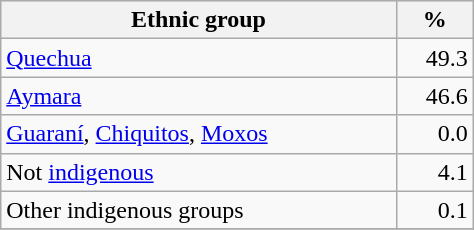<table class="wikitable" border="1" style="width:25%;" border="1">
<tr bgcolor=#EFEFEF>
<th><strong>Ethnic group</strong></th>
<th><strong>%</strong></th>
</tr>
<tr>
<td><a href='#'>Quechua</a></td>
<td align="right">49.3</td>
</tr>
<tr>
<td><a href='#'>Aymara</a></td>
<td align="right">46.6</td>
</tr>
<tr>
<td><a href='#'>Guaraní</a>, <a href='#'>Chiquitos</a>, <a href='#'>Moxos</a></td>
<td align="right">0.0</td>
</tr>
<tr>
<td>Not <a href='#'>indigenous</a></td>
<td align="right">4.1</td>
</tr>
<tr>
<td>Other indigenous groups</td>
<td align="right">0.1</td>
</tr>
<tr>
</tr>
</table>
